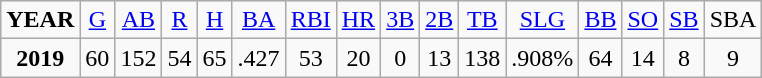<table class="wikitable">
<tr align=center>
<td><strong>YEAR</strong></td>
<td><a href='#'>G</a></td>
<td><a href='#'>AB</a></td>
<td><a href='#'>R</a></td>
<td><a href='#'>H</a></td>
<td><a href='#'>BA</a></td>
<td><a href='#'>RBI</a></td>
<td><a href='#'>HR</a></td>
<td><a href='#'>3B</a></td>
<td><a href='#'>2B</a></td>
<td><a href='#'>TB</a></td>
<td><a href='#'>SLG</a></td>
<td><a href='#'>BB</a></td>
<td><a href='#'>SO</a></td>
<td><a href='#'>SB</a></td>
<td>SBA</td>
</tr>
<tr align=center>
<td><strong>2019</strong></td>
<td>60</td>
<td>152</td>
<td>54</td>
<td>65</td>
<td>.427</td>
<td>53</td>
<td>20</td>
<td>0</td>
<td>13</td>
<td>138</td>
<td>.908%</td>
<td>64</td>
<td>14</td>
<td>8</td>
<td>9</td>
</tr>
</table>
